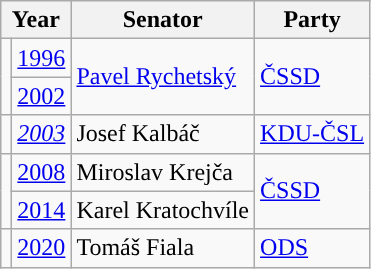<table class="wikitable">
<tr>
<th colspan="2">Year</th>
<th>Senator</th>
<th>Party</th>
</tr>
<tr>
<td rowspan="2" style="background-color:"></td>
<td><a href='#'>1996</a></td>
<td rowspan="2"><a href='#'>Pavel Rychetský</a></td>
<td rowspan="2"><a href='#'>ČSSD</a></td>
</tr>
<tr>
<td><a href='#'>2002</a></td>
</tr>
<tr>
<td style="background-color:"></td>
<td><a href='#'><em>2003</em></a></td>
<td>Josef Kalbáč</td>
<td><a href='#'>KDU-ČSL</a></td>
</tr>
<tr>
<td rowspan="2" style="background-color:"></td>
<td><a href='#'>2008</a></td>
<td>Miroslav Krejča</td>
<td rowspan="2"><a href='#'>ČSSD</a></td>
</tr>
<tr>
<td><a href='#'>2014</a></td>
<td>Karel Kratochvíle</td>
</tr>
<tr>
<td style="background-color:"></td>
<td><a href='#'>2020</a></td>
<td>Tomáš Fiala</td>
<td><a href='#'>ODS</a></td>
</tr>
</table>
